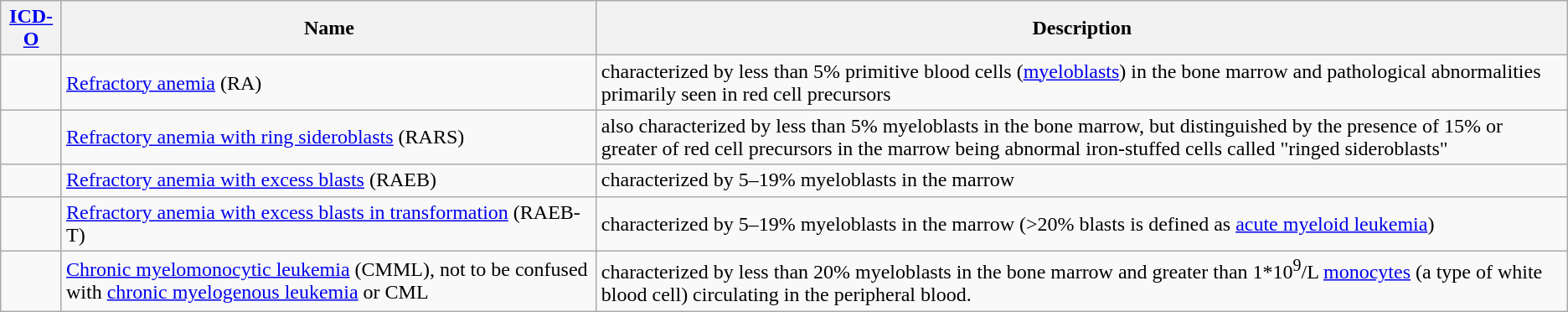<table class="wikitable">
<tr>
<th><a href='#'>ICD-O</a></th>
<th>Name</th>
<th>Description</th>
</tr>
<tr>
<td></td>
<td><a href='#'>Refractory anemia</a> (RA)</td>
<td>characterized by less than 5% primitive blood cells (<a href='#'>myeloblasts</a>) in the bone marrow and pathological abnormalities primarily seen in red cell precursors</td>
</tr>
<tr>
<td></td>
<td><a href='#'>Refractory anemia with ring sideroblasts</a> (RARS)</td>
<td>also characterized by less than 5% myeloblasts in the bone marrow, but distinguished by the presence of 15% or greater of red cell precursors in the marrow being abnormal iron-stuffed cells called "ringed sideroblasts"</td>
</tr>
<tr>
<td></td>
<td><a href='#'>Refractory anemia with excess blasts</a> (RAEB)</td>
<td>characterized by 5–19% myeloblasts in the marrow</td>
</tr>
<tr>
<td></td>
<td><a href='#'>Refractory anemia with excess blasts in transformation</a> (RAEB-T)</td>
<td>characterized by 5–19% myeloblasts in the marrow (>20% blasts is defined as <a href='#'>acute myeloid leukemia</a>)</td>
</tr>
<tr>
<td></td>
<td><a href='#'>Chronic myelomonocytic leukemia</a> (CMML), not to be confused with <a href='#'>chronic myelogenous leukemia</a> or CML</td>
<td>characterized by less than 20% myeloblasts in the bone marrow and greater than 1*10<sup>9</sup>/L <a href='#'>monocytes</a> (a type of white blood cell) circulating in the peripheral blood.</td>
</tr>
</table>
